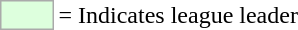<table>
<tr>
<td style="background:#DDFFDD; border:1px solid #aaa; width:2em;"></td>
<td>= Indicates league leader</td>
</tr>
</table>
